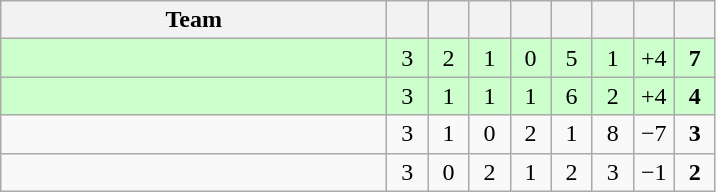<table class="wikitable" style="text-align:center">
<tr>
<th width=250>Team</th>
<th width="20"></th>
<th width="20"></th>
<th width="20"></th>
<th width="20"></th>
<th width="20"></th>
<th width="20"></th>
<th width="20"></th>
<th width="20"></th>
</tr>
<tr bgcolor=ccffcc>
<td align="left"></td>
<td>3</td>
<td>2</td>
<td>1</td>
<td>0</td>
<td>5</td>
<td>1</td>
<td>+4</td>
<td><strong>7</strong></td>
</tr>
<tr bgcolor=ccffcc>
<td align="left"></td>
<td>3</td>
<td>1</td>
<td>1</td>
<td>1</td>
<td>6</td>
<td>2</td>
<td>+4</td>
<td><strong>4</strong></td>
</tr>
<tr>
<td align="left"></td>
<td>3</td>
<td>1</td>
<td>0</td>
<td>2</td>
<td>1</td>
<td>8</td>
<td>−7</td>
<td><strong>3</strong></td>
</tr>
<tr>
<td align="left"></td>
<td>3</td>
<td>0</td>
<td>2</td>
<td>1</td>
<td>2</td>
<td>3</td>
<td>−1</td>
<td><strong>2</strong></td>
</tr>
</table>
